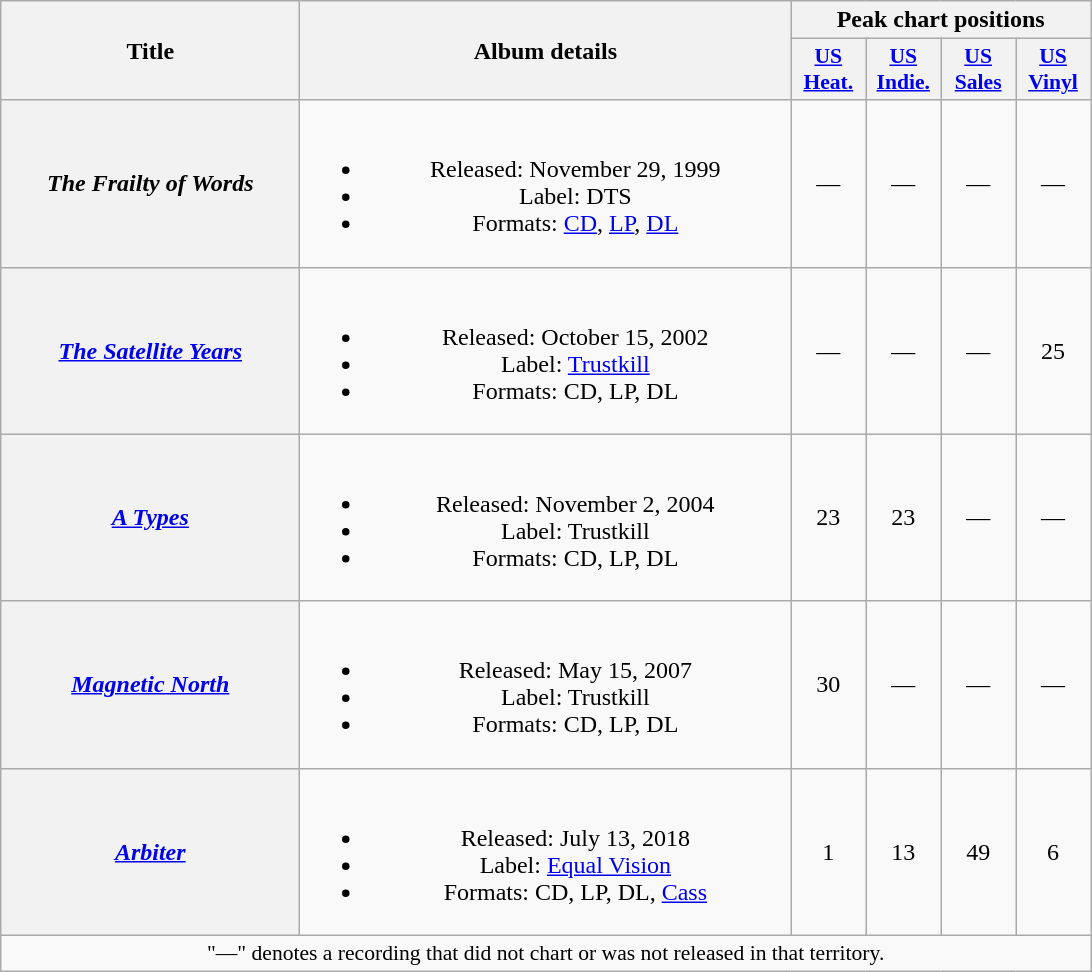<table class="wikitable plainrowheaders" style="text-align:center;">
<tr>
<th scope="col" rowspan="2" style="width:12em;">Title</th>
<th scope="col" rowspan="2" style="width:20em;">Album details</th>
<th scope="col" colspan="4">Peak chart positions</th>
</tr>
<tr>
<th scope="col" style="width:3em;font-size:90%;"><a href='#'>US Heat.</a><br></th>
<th scope="col" style="width:3em;font-size:90%;"><a href='#'>US Indie.</a><br></th>
<th scope="col" style="width:3em;font-size:90%;"><a href='#'>US Sales</a><br></th>
<th scope="col" style="width:3em;font-size:90%;"><a href='#'>US Vinyl</a><br></th>
</tr>
<tr>
<th scope="row"><em>The Frailty of Words</em></th>
<td><br><ul><li>Released: November 29, 1999</li><li>Label: DTS</li><li>Formats: <a href='#'>CD</a>, <a href='#'>LP</a>, <a href='#'>DL</a></li></ul></td>
<td>—</td>
<td>—</td>
<td>—</td>
<td>—</td>
</tr>
<tr>
<th scope="row"><em><a href='#'>The Satellite Years</a></em></th>
<td><br><ul><li>Released: October 15, 2002</li><li>Label: <a href='#'>Trustkill</a></li><li>Formats: CD, LP, DL</li></ul></td>
<td>—</td>
<td>—</td>
<td>—</td>
<td>25</td>
</tr>
<tr>
<th scope="row"><em><a href='#'>A Types</a></em></th>
<td><br><ul><li>Released: November 2, 2004</li><li>Label: Trustkill</li><li>Formats: CD, LP, DL</li></ul></td>
<td>23</td>
<td>23</td>
<td>—</td>
<td>—</td>
</tr>
<tr>
<th scope="row"><em><a href='#'>Magnetic North</a></em></th>
<td><br><ul><li>Released: May 15, 2007</li><li>Label: Trustkill</li><li>Formats: CD, LP, DL</li></ul></td>
<td>30</td>
<td>—</td>
<td>—</td>
<td>—</td>
</tr>
<tr>
<th scope="row"><em><a href='#'>Arbiter</a></em></th>
<td><br><ul><li>Released: July 13, 2018</li><li>Label: <a href='#'>Equal Vision</a></li><li>Formats: CD, LP, DL, <a href='#'>Cass</a></li></ul></td>
<td>1</td>
<td>13</td>
<td>49</td>
<td>6</td>
</tr>
<tr>
<td colspan="6" style="font-size:90%">"—" denotes a recording that did not chart or was not released in that territory.</td>
</tr>
</table>
